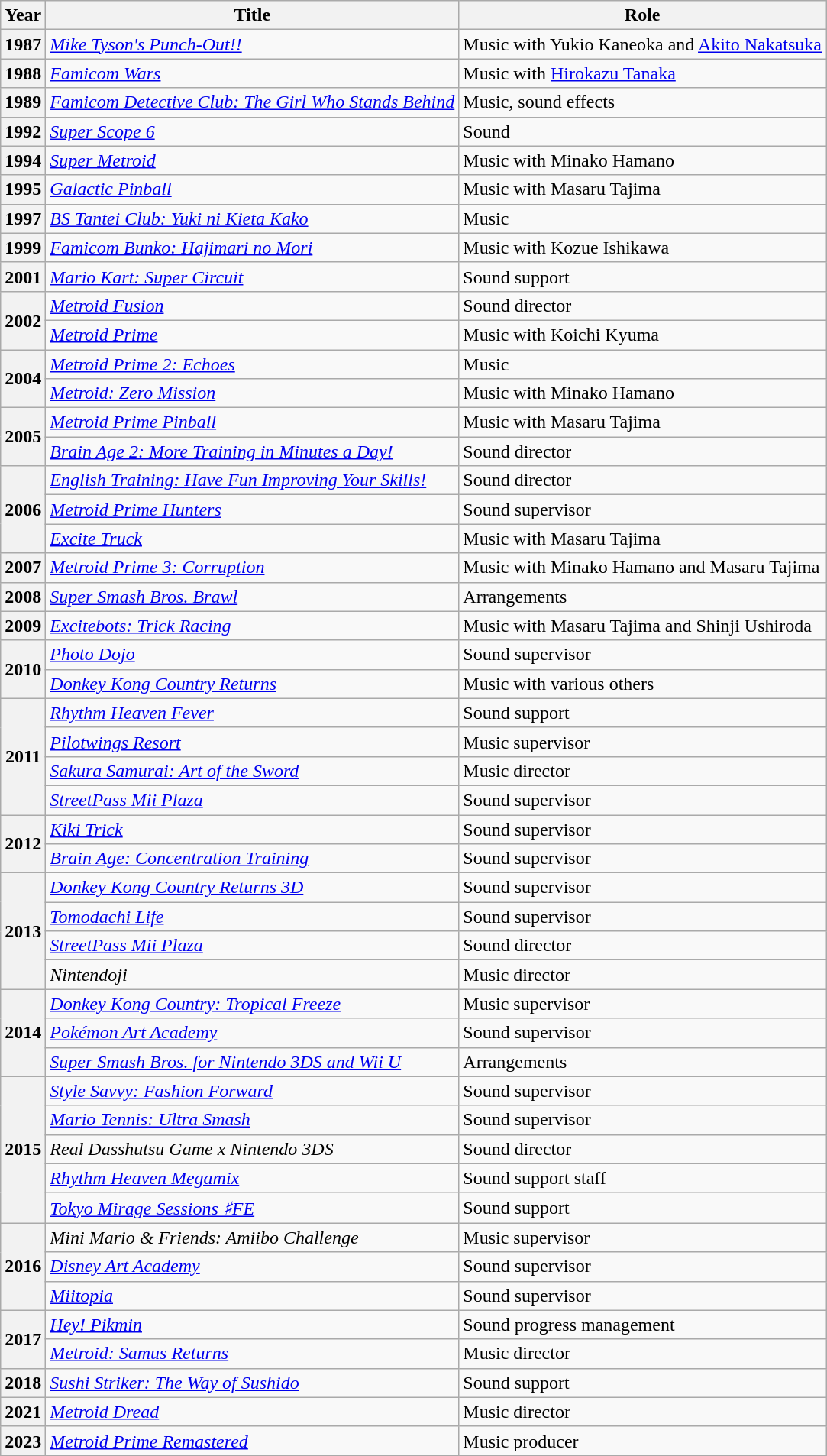<table class="wikitable sortable" width="auto">
<tr>
<th>Year</th>
<th>Title</th>
<th>Role</th>
</tr>
<tr>
<th scope="row" rowspan="1">1987</th>
<td><em><a href='#'>Mike Tyson's Punch-Out!!</a></em></td>
<td>Music with Yukio Kaneoka and <a href='#'>Akito Nakatsuka</a></td>
</tr>
<tr>
<th scope="row" rowspan="1">1988</th>
<td><em><a href='#'>Famicom Wars</a></em></td>
<td>Music with <a href='#'>Hirokazu Tanaka</a></td>
</tr>
<tr>
<th scope="row">1989</th>
<td><em><a href='#'>Famicom Detective Club: The Girl Who Stands Behind</a></em></td>
<td>Music, sound effects</td>
</tr>
<tr>
<th>1992</th>
<td><em><a href='#'>Super Scope 6</a></em></td>
<td>Sound</td>
</tr>
<tr>
<th scope="row" rowspan="1">1994</th>
<td><em><a href='#'>Super Metroid</a></em></td>
<td>Music with Minako Hamano</td>
</tr>
<tr>
<th scope="row" rowspan="1">1995</th>
<td><em><a href='#'>Galactic Pinball</a></em></td>
<td>Music with Masaru Tajima</td>
</tr>
<tr>
<th>1997</th>
<td><em><a href='#'>BS Tantei Club: Yuki ni Kieta Kako</a></em></td>
<td>Music</td>
</tr>
<tr>
<th scope="row" rowspan="1">1999</th>
<td><em><a href='#'>Famicom Bunko: Hajimari no Mori</a></em></td>
<td>Music with Kozue Ishikawa</td>
</tr>
<tr>
<th scope="row">2001</th>
<td><em><a href='#'>Mario Kart: Super Circuit</a></em></td>
<td>Sound support</td>
</tr>
<tr>
<th scope="row" rowspan="2">2002</th>
<td><em><a href='#'>Metroid Fusion</a></em></td>
<td>Sound director</td>
</tr>
<tr>
<td><em><a href='#'>Metroid Prime</a></em></td>
<td>Music with Koichi Kyuma</td>
</tr>
<tr>
<th scope="row" rowspan="2">2004</th>
<td><em><a href='#'>Metroid Prime 2: Echoes</a></em></td>
<td>Music</td>
</tr>
<tr>
<td><em><a href='#'>Metroid: Zero Mission</a></em></td>
<td>Music with Minako Hamano</td>
</tr>
<tr>
<th scope="row" rowspan="2">2005</th>
<td><em><a href='#'>Metroid Prime Pinball</a></em></td>
<td>Music with Masaru Tajima</td>
</tr>
<tr>
<td><em><a href='#'>Brain Age 2: More Training in Minutes a Day!</a></em></td>
<td>Sound director</td>
</tr>
<tr>
<th scope="row" rowspan="3">2006</th>
<td><em><a href='#'>English Training: Have Fun Improving Your Skills!</a></em></td>
<td>Sound director</td>
</tr>
<tr>
<td><em><a href='#'>Metroid Prime Hunters</a></em></td>
<td>Sound supervisor</td>
</tr>
<tr>
<td><em><a href='#'>Excite Truck</a></em></td>
<td>Music with Masaru Tajima</td>
</tr>
<tr>
<th scope="row" rowspan="1">2007</th>
<td><em><a href='#'>Metroid Prime 3: Corruption</a></em></td>
<td>Music with Minako Hamano and Masaru Tajima</td>
</tr>
<tr>
<th scope="row" rowspan="1">2008</th>
<td><em><a href='#'>Super Smash Bros. Brawl</a></em></td>
<td>Arrangements</td>
</tr>
<tr>
<th scope="row" rowspan="1">2009</th>
<td><em><a href='#'>Excitebots: Trick Racing</a></em></td>
<td>Music with Masaru Tajima and Shinji Ushiroda</td>
</tr>
<tr>
<th scope="row" rowspan="2">2010</th>
<td><em><a href='#'>Photo Dojo</a></em></td>
<td>Sound supervisor</td>
</tr>
<tr>
<td><em><a href='#'>Donkey Kong Country Returns</a></em></td>
<td>Music with various others</td>
</tr>
<tr>
<th scope="row" rowspan="4">2011</th>
<td><em><a href='#'>Rhythm Heaven Fever</a></em></td>
<td>Sound support</td>
</tr>
<tr>
<td><em><a href='#'>Pilotwings Resort</a></em></td>
<td>Music supervisor</td>
</tr>
<tr>
<td><em><a href='#'>Sakura Samurai: Art of the Sword</a></em></td>
<td>Music director</td>
</tr>
<tr>
<td><em><a href='#'>StreetPass Mii Plaza</a></em></td>
<td>Sound supervisor</td>
</tr>
<tr>
<th scope="row" rowspan="2">2012</th>
<td><em><a href='#'>Kiki Trick</a></em></td>
<td>Sound supervisor</td>
</tr>
<tr>
<td><em><a href='#'>Brain Age: Concentration Training</a></em></td>
<td>Sound supervisor</td>
</tr>
<tr>
<th scope="row" rowspan="4">2013</th>
<td><em><a href='#'>Donkey Kong Country Returns 3D</a></em></td>
<td>Sound supervisor</td>
</tr>
<tr>
<td><em><a href='#'>Tomodachi Life</a></em></td>
<td>Sound supervisor</td>
</tr>
<tr>
<td><em><a href='#'>StreetPass Mii Plaza</a></em></td>
<td>Sound director</td>
</tr>
<tr>
<td><em>Nintendoji</em></td>
<td>Music director</td>
</tr>
<tr>
<th scope="row" rowspan="3">2014</th>
<td><em><a href='#'>Donkey Kong Country: Tropical Freeze</a></em></td>
<td>Music supervisor</td>
</tr>
<tr>
<td><em><a href='#'>Pokémon Art Academy</a></em></td>
<td>Sound supervisor</td>
</tr>
<tr>
<td><em><a href='#'>Super Smash Bros. for Nintendo 3DS and Wii U</a></em></td>
<td>Arrangements</td>
</tr>
<tr>
<th scope="row" rowspan="5">2015</th>
<td><em><a href='#'>Style Savvy: Fashion Forward</a></em></td>
<td>Sound supervisor</td>
</tr>
<tr>
<td><em><a href='#'>Mario Tennis: Ultra Smash</a></em></td>
<td>Sound supervisor</td>
</tr>
<tr>
<td><em>Real Dasshutsu Game x Nintendo 3DS</em></td>
<td>Sound director</td>
</tr>
<tr>
<td><em><a href='#'>Rhythm Heaven Megamix</a></em></td>
<td>Sound support staff</td>
</tr>
<tr>
<td><em><a href='#'>Tokyo Mirage Sessions ♯FE</a></em></td>
<td>Sound support</td>
</tr>
<tr>
<th scope="row" rowspan="3">2016</th>
<td><em>Mini Mario & Friends: Amiibo Challenge</em></td>
<td>Music supervisor</td>
</tr>
<tr>
<td><em><a href='#'>Disney Art Academy</a></em></td>
<td>Sound supervisor</td>
</tr>
<tr>
<td><em><a href='#'>Miitopia</a></em></td>
<td>Sound supervisor</td>
</tr>
<tr>
<th scope="row" rowspan="2">2017</th>
<td><em><a href='#'>Hey! Pikmin</a></em></td>
<td>Sound progress management</td>
</tr>
<tr>
<td><em><a href='#'>Metroid: Samus Returns</a></em></td>
<td>Music director</td>
</tr>
<tr>
<th scope="row" rowspan="1">2018</th>
<td><em><a href='#'>Sushi Striker: The Way of Sushido</a></em></td>
<td>Sound support</td>
</tr>
<tr>
<th scope="row">2021</th>
<td><em><a href='#'>Metroid Dread</a></em></td>
<td>Music director</td>
</tr>
<tr>
<th scope="row">2023</th>
<td><em><a href='#'>Metroid Prime Remastered</a></em></td>
<td>Music producer</td>
</tr>
<tr>
</tr>
</table>
